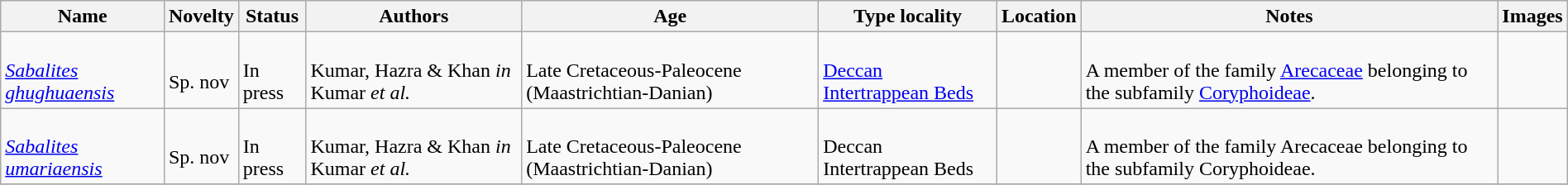<table class="wikitable sortable" align="center" width="100%">
<tr>
<th>Name</th>
<th>Novelty</th>
<th>Status</th>
<th>Authors</th>
<th>Age</th>
<th>Type locality</th>
<th>Location</th>
<th>Notes</th>
<th>Images</th>
</tr>
<tr>
<td><br><em><a href='#'>Sabalites ghughuaensis</a></em></td>
<td><br>Sp. nov</td>
<td><br>In press</td>
<td><br>Kumar, Hazra & Khan <em>in</em> Kumar <em>et al.</em></td>
<td><br>Late Cretaceous-Paleocene (Maastrichtian-Danian)</td>
<td><br><a href='#'>Deccan</a> <a href='#'>Intertrappean Beds</a></td>
<td><br></td>
<td><br>A member of the family <a href='#'>Arecaceae</a> belonging to the subfamily <a href='#'>Coryphoideae</a>.</td>
<td></td>
</tr>
<tr>
<td><br><em><a href='#'>Sabalites umariaensis</a></em></td>
<td><br>Sp. nov</td>
<td><br>In press</td>
<td><br>Kumar, Hazra & Khan <em>in</em> Kumar <em>et al.</em></td>
<td><br>Late Cretaceous-Paleocene (Maastrichtian-Danian)</td>
<td><br>Deccan Intertrappean Beds</td>
<td><br></td>
<td><br>A member of the family Arecaceae belonging to the subfamily Coryphoideae.</td>
<td></td>
</tr>
<tr>
</tr>
</table>
